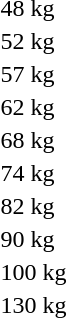<table>
<tr>
<td>48 kg</td>
<td></td>
<td></td>
<td></td>
</tr>
<tr>
<td>52 kg</td>
<td></td>
<td></td>
<td></td>
</tr>
<tr>
<td>57 kg</td>
<td></td>
<td></td>
<td></td>
</tr>
<tr>
<td>62 kg</td>
<td></td>
<td></td>
<td></td>
</tr>
<tr>
<td>68 kg</td>
<td></td>
<td></td>
<td></td>
</tr>
<tr>
<td>74 kg</td>
<td></td>
<td></td>
<td></td>
</tr>
<tr>
<td>82 kg</td>
<td></td>
<td></td>
<td></td>
</tr>
<tr>
<td>90 kg</td>
<td></td>
<td></td>
<td></td>
</tr>
<tr>
<td>100 kg</td>
<td></td>
<td></td>
<td></td>
</tr>
<tr>
<td>130 kg</td>
<td></td>
<td></td>
<td></td>
</tr>
<tr>
</tr>
</table>
